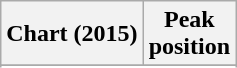<table class="wikitable sortable">
<tr>
<th>Chart (2015)</th>
<th>Peak<br>position</th>
</tr>
<tr>
</tr>
<tr>
</tr>
</table>
